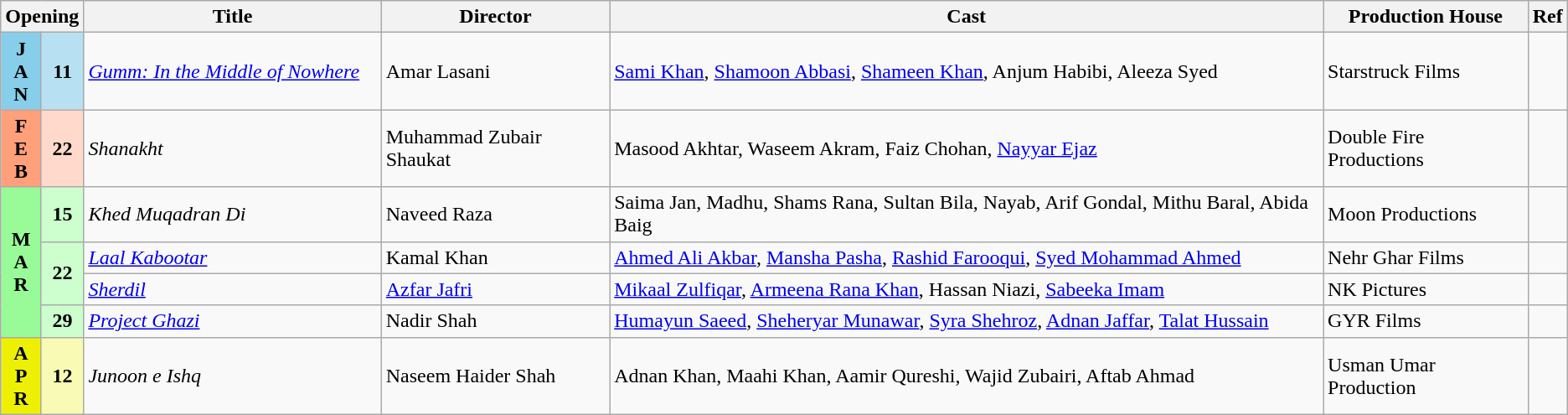<table class="wikitable">
<tr>
<th colspan="2">Opening</th>
<th style="width:19%">Title</th>
<th>Director</th>
<th>Cast</th>
<th>Production House</th>
<th>Ref</th>
</tr>
<tr>
<td rowspan="1" style="text-align:center; background:skyBlue;"><strong>J<br>A<br>N</strong></td>
<td style="text-align:center; textcolor:#000; background:#b7e1f3;"><strong>11</strong></td>
<td><em><a href='#'>Gumm: In the Middle of Nowhere</a></em></td>
<td>Amar Lasani</td>
<td><a href='#'>Sami Khan</a>, <a href='#'>Shamoon Abbasi</a>, <a href='#'>Shameen Khan</a>, Anjum Habibi, Aleeza Syed</td>
<td>Starstruck Films</td>
<td></td>
</tr>
<tr>
<td rowspan="1" style="text-align:center; background:#ffa07a; textcolor:#000;"><strong>F<br>E<br>B</strong></td>
<td rowspan="1" style="text-align:center; background:#ffdacc; textcolor:#000;"><strong>22</strong></td>
<td><em>Shanakht</em></td>
<td>Muhammad Zubair Shaukat</td>
<td>Masood Akhtar, Waseem Akram, Faiz Chohan, <a href='#'>Nayyar Ejaz</a></td>
<td>Double Fire Productions</td>
<td></td>
</tr>
<tr>
<td rowspan="4" style="text-align:center; background:#98fb98; textcolor:#000;"><strong>M<br>A<br>R</strong></td>
<td rowspan="1" style="text-align:center; background:#cdfecd; textcolor:#000;"><strong>15</strong></td>
<td><em>Khed Muqadran Di</em></td>
<td>Naveed Raza</td>
<td>Saima Jan, Madhu, Shams Rana, Sultan Bila, Nayab, Arif Gondal, Mithu Baral, Abida Baig</td>
<td>Moon Productions</td>
<td></td>
</tr>
<tr>
<td rowspan="2" style="text-align:center; background:#cdfecd; textcolor:#000;"><strong>22</strong></td>
<td><em><a href='#'>Laal Kabootar</a></em></td>
<td>Kamal Khan</td>
<td><a href='#'>Ahmed Ali Akbar</a>, <a href='#'>Mansha Pasha</a>, <a href='#'>Rashid Farooqui</a>, <a href='#'>Syed Mohammad Ahmed</a></td>
<td>Nehr Ghar Films</td>
<td></td>
</tr>
<tr>
<td><em><a href='#'>Sherdil</a></em></td>
<td><a href='#'>Azfar Jafri</a></td>
<td><a href='#'>Mikaal Zulfiqar</a>, <a href='#'>Armeena Rana Khan</a>, Hassan Niazi, <a href='#'>Sabeeka Imam</a></td>
<td>NK Pictures</td>
<td></td>
</tr>
<tr>
<td rowspan="1" style="text-align:center; background:#cdfecd; textcolor:#000;"><strong>29</strong></td>
<td><em><a href='#'>Project Ghazi</a></em></td>
<td>Nadir Shah</td>
<td><a href='#'>Humayun Saeed</a>, <a href='#'>Sheheryar Munawar</a>, <a href='#'>Syra Shehroz</a>, <a href='#'>Adnan Jaffar</a>, <a href='#'>Talat Hussain</a></td>
<td>GYR Films</td>
<td></td>
</tr>
<tr>
<td rowspan="1" style="text-align:center; background:#eef003;"><strong>A<br>P<br>R</strong></td>
<td style="text-align:center; background:#f9fab3;"><strong>12</strong></td>
<td><em>Junoon e Ishq</em></td>
<td>Naseem Haider Shah</td>
<td>Adnan Khan, Maahi Khan, Aamir Qureshi, Wajid Zubairi, Aftab Ahmad</td>
<td>Usman Umar Production</td>
<td></td>
</tr>
</table>
